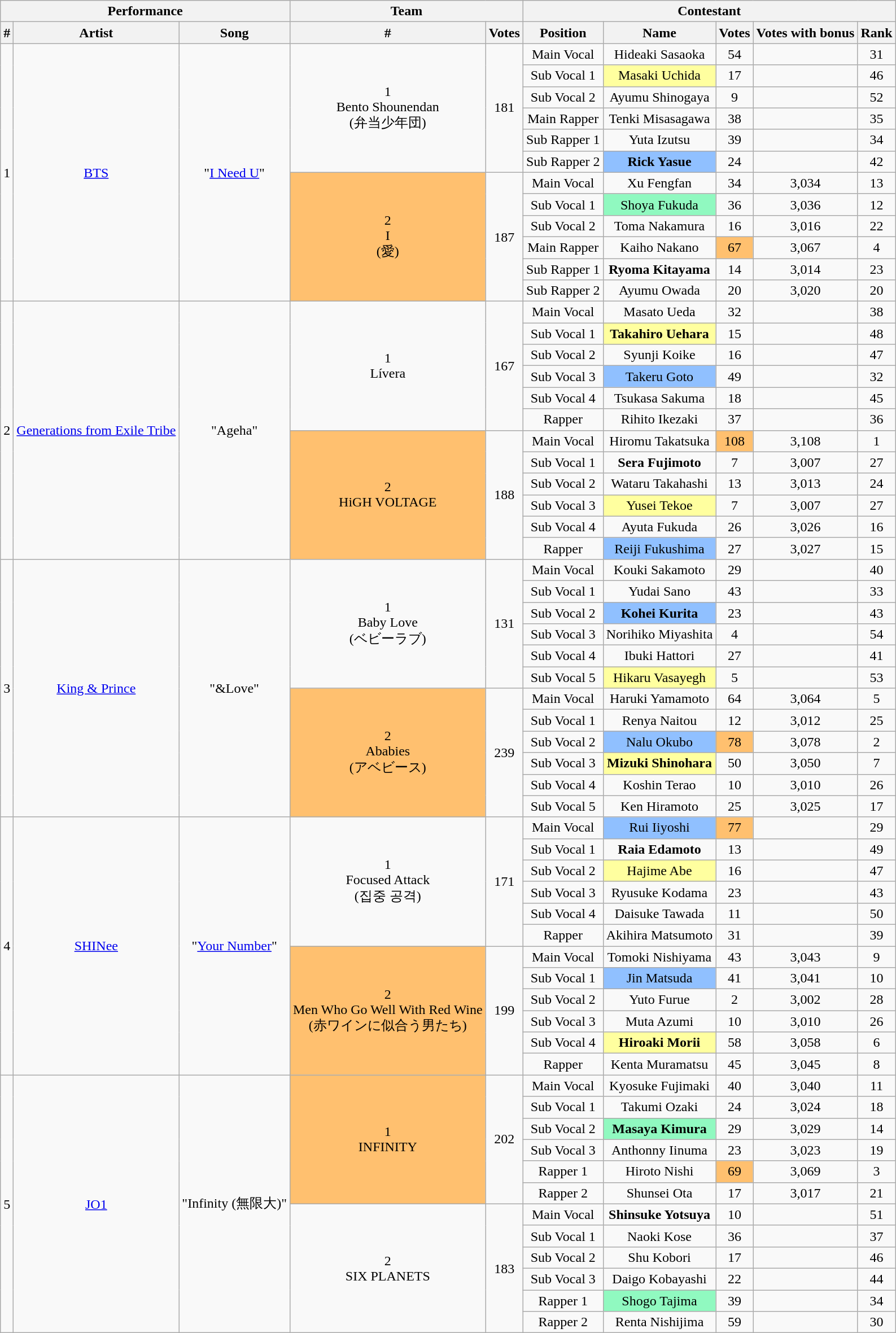<table class="wikitable sortable" style="text-align:center">
<tr>
<th colspan="3">Performance</th>
<th colspan="2">Team</th>
<th colspan="5">Contestant</th>
</tr>
<tr>
<th>#</th>
<th>Artist</th>
<th>Song</th>
<th>#</th>
<th>Votes</th>
<th>Position</th>
<th>Name</th>
<th>Votes</th>
<th>Votes with bonus</th>
<th>Rank</th>
</tr>
<tr>
<td rowspan="12">1</td>
<td rowspan="12"><a href='#'>BTS</a></td>
<td rowspan="12">"<a href='#'>I Need U</a>"</td>
<td rowspan="6">1<br>Bento Shounendan<br>(弁当少年団)</td>
<td rowspan="6">181</td>
<td>Main Vocal</td>
<td>Hideaki Sasaoka</td>
<td>54</td>
<td></td>
<td>31</td>
</tr>
<tr>
<td>Sub Vocal 1</td>
<td style="background:#FFFF9F">Masaki Uchida</td>
<td>17</td>
<td></td>
<td>46</td>
</tr>
<tr>
<td>Sub Vocal 2</td>
<td>Ayumu Shinogaya</td>
<td>9</td>
<td></td>
<td>52</td>
</tr>
<tr>
<td>Main Rapper</td>
<td>Tenki Misasagawa</td>
<td>38</td>
<td></td>
<td>35</td>
</tr>
<tr>
<td>Sub Rapper 1</td>
<td>Yuta Izutsu</td>
<td>39</td>
<td></td>
<td>34</td>
</tr>
<tr>
<td>Sub Rapper 2</td>
<td style="background:#90C0FF"><strong>Rick Yasue</strong></td>
<td>24</td>
<td></td>
<td>42</td>
</tr>
<tr>
<td rowspan="6" style="background:#FFC06F">2<br>I<br>(愛)</td>
<td rowspan="6">187</td>
<td>Main Vocal</td>
<td>Xu Fengfan</td>
<td>34</td>
<td>3,034</td>
<td>13</td>
</tr>
<tr>
<td>Sub Vocal 1</td>
<td style="background:#90F9C0">Shoya Fukuda</td>
<td>36</td>
<td>3,036</td>
<td>12</td>
</tr>
<tr>
<td>Sub Vocal 2</td>
<td>Toma Nakamura</td>
<td>16</td>
<td>3,016</td>
<td>22</td>
</tr>
<tr>
<td>Main Rapper</td>
<td>Kaiho Nakano</td>
<td style="background:#FFC06F">67</td>
<td>3,067</td>
<td>4</td>
</tr>
<tr>
<td>Sub Rapper 1</td>
<td><strong>Ryoma Kitayama</strong></td>
<td>14</td>
<td>3,014</td>
<td>23</td>
</tr>
<tr>
<td>Sub Rapper 2</td>
<td>Ayumu Owada</td>
<td>20</td>
<td>3,020</td>
<td>20</td>
</tr>
<tr>
<td rowspan="12">2</td>
<td rowspan="12"><a href='#'>Generations from Exile Tribe</a></td>
<td rowspan="12">"Ageha"</td>
<td rowspan="6">1<br>Lívera</td>
<td rowspan="6">167</td>
<td>Main Vocal</td>
<td>Masato Ueda</td>
<td>32</td>
<td></td>
<td>38</td>
</tr>
<tr>
<td>Sub Vocal 1</td>
<td style="background:#FFFF9F"><strong>Takahiro Uehara</strong></td>
<td>15</td>
<td></td>
<td>48</td>
</tr>
<tr>
<td>Sub Vocal 2</td>
<td>Syunji Koike</td>
<td>16</td>
<td></td>
<td>47</td>
</tr>
<tr>
<td>Sub Vocal 3</td>
<td style="background:#90C0FF">Takeru Goto</td>
<td>49</td>
<td></td>
<td>32</td>
</tr>
<tr>
<td>Sub Vocal 4</td>
<td>Tsukasa Sakuma</td>
<td>18</td>
<td></td>
<td>45</td>
</tr>
<tr>
<td>Rapper</td>
<td>Rihito Ikezaki</td>
<td>37</td>
<td></td>
<td>36</td>
</tr>
<tr>
<td rowspan="6" style="background:#FFC06F">2<br>HiGH VOLTAGE</td>
<td rowspan="6">188</td>
<td>Main Vocal</td>
<td>Hiromu Takatsuka</td>
<td style="background:#FFC06F">108</td>
<td>3,108</td>
<td>1</td>
</tr>
<tr>
<td>Sub Vocal 1</td>
<td><strong>Sera Fujimoto</strong></td>
<td>7</td>
<td>3,007</td>
<td>27</td>
</tr>
<tr>
<td>Sub Vocal 2</td>
<td>Wataru Takahashi</td>
<td>13</td>
<td>3,013</td>
<td>24</td>
</tr>
<tr>
<td>Sub Vocal 3</td>
<td style="background:#FFFF9F">Yusei Tekoe</td>
<td>7</td>
<td>3,007</td>
<td>27</td>
</tr>
<tr>
<td>Sub Vocal 4</td>
<td>Ayuta Fukuda</td>
<td>26</td>
<td>3,026</td>
<td>16</td>
</tr>
<tr>
<td>Rapper</td>
<td style="background:#90C0FF">Reiji Fukushima</td>
<td>27</td>
<td>3,027</td>
<td>15</td>
</tr>
<tr>
<td rowspan="12">3</td>
<td rowspan="12"><a href='#'>King & Prince</a></td>
<td rowspan="12">"&Love"</td>
<td rowspan="6">1<br>Baby Love<br>(ベビーラブ)</td>
<td rowspan="6">131</td>
<td>Main Vocal</td>
<td>Kouki Sakamoto</td>
<td>29</td>
<td></td>
<td>40</td>
</tr>
<tr>
<td>Sub Vocal 1</td>
<td>Yudai Sano</td>
<td>43</td>
<td></td>
<td>33</td>
</tr>
<tr>
<td>Sub Vocal 2</td>
<td style="background:#90C0FF"><strong>Kohei Kurita</strong></td>
<td>23</td>
<td></td>
<td>43</td>
</tr>
<tr>
<td>Sub Vocal 3</td>
<td>Norihiko Miyashita</td>
<td>4</td>
<td></td>
<td>54</td>
</tr>
<tr>
<td>Sub Vocal 4</td>
<td>Ibuki Hattori</td>
<td>27</td>
<td></td>
<td>41</td>
</tr>
<tr>
<td>Sub Vocal 5</td>
<td style="background:#FFFF9F">Hikaru Vasayegh</td>
<td>5</td>
<td></td>
<td>53</td>
</tr>
<tr>
<td rowspan="6" style="background:#FFC06F">2<br>Ababies<br>(アベビース)</td>
<td rowspan="6">239</td>
<td>Main Vocal</td>
<td>Haruki Yamamoto</td>
<td>64</td>
<td>3,064</td>
<td>5</td>
</tr>
<tr>
<td>Sub Vocal 1</td>
<td>Renya Naitou</td>
<td>12</td>
<td>3,012</td>
<td>25</td>
</tr>
<tr>
<td>Sub Vocal 2</td>
<td style="background:#90C0FF">Nalu Okubo</td>
<td style="background:#FFC06F">78</td>
<td>3,078</td>
<td>2</td>
</tr>
<tr>
<td>Sub Vocal 3</td>
<td style="background:#FFFF9F"><strong>Mizuki Shinohara</strong></td>
<td>50</td>
<td>3,050</td>
<td>7</td>
</tr>
<tr>
<td>Sub Vocal 4</td>
<td>Koshin Terao</td>
<td>10</td>
<td>3,010</td>
<td>26</td>
</tr>
<tr>
<td>Sub Vocal 5</td>
<td>Ken Hiramoto</td>
<td>25</td>
<td>3,025</td>
<td>17</td>
</tr>
<tr>
<td rowspan="12">4</td>
<td rowspan="12"><a href='#'>SHINee</a></td>
<td rowspan="12">"<a href='#'>Your Number</a>"</td>
<td rowspan="6">1<br>Focused Attack<br>(집중 공격)</td>
<td rowspan="6">171</td>
<td>Main Vocal</td>
<td style="background:#90C0FF">Rui Iiyoshi</td>
<td style="background:#FFC06F">77</td>
<td></td>
<td>29</td>
</tr>
<tr>
<td>Sub Vocal 1</td>
<td><strong>Raia Edamoto</strong></td>
<td>13</td>
<td></td>
<td>49</td>
</tr>
<tr>
<td>Sub Vocal 2</td>
<td style="background:#FFFF9F">Hajime Abe</td>
<td>16</td>
<td></td>
<td>47</td>
</tr>
<tr>
<td>Sub Vocal 3</td>
<td>Ryusuke Kodama</td>
<td>23</td>
<td></td>
<td>43</td>
</tr>
<tr>
<td>Sub Vocal 4</td>
<td>Daisuke Tawada</td>
<td>11</td>
<td></td>
<td>50</td>
</tr>
<tr>
<td>Rapper</td>
<td>Akihira Matsumoto</td>
<td>31</td>
<td></td>
<td>39</td>
</tr>
<tr>
<td rowspan="6" style="background:#FFC06F">2<br>Men Who Go Well With Red Wine<br>(赤ワインに似合う男たち)</td>
<td rowspan="6">199</td>
<td>Main Vocal</td>
<td>Tomoki Nishiyama</td>
<td>43</td>
<td>3,043</td>
<td>9</td>
</tr>
<tr>
<td>Sub Vocal 1</td>
<td style="background:#90C0FF">Jin Matsuda</td>
<td>41</td>
<td>3,041</td>
<td>10</td>
</tr>
<tr>
<td>Sub Vocal 2</td>
<td>Yuto Furue</td>
<td>2</td>
<td>3,002</td>
<td>28</td>
</tr>
<tr>
<td>Sub Vocal 3</td>
<td>Muta Azumi</td>
<td>10</td>
<td>3,010</td>
<td>26</td>
</tr>
<tr>
<td>Sub Vocal 4</td>
<td style="background:#FFFF9F"><strong>Hiroaki Morii</strong></td>
<td>58</td>
<td>3,058</td>
<td>6</td>
</tr>
<tr>
<td>Rapper</td>
<td>Kenta Muramatsu</td>
<td>45</td>
<td>3,045</td>
<td>8</td>
</tr>
<tr>
<td rowspan="12">5</td>
<td rowspan="12"><a href='#'>JO1</a></td>
<td rowspan="12">"Infinity (無限大)"</td>
<td rowspan="6" style="background:#FFC06F">1<br>INFINITY</td>
<td rowspan="6">202</td>
<td>Main Vocal</td>
<td>Kyosuke Fujimaki</td>
<td>40</td>
<td>3,040</td>
<td>11</td>
</tr>
<tr>
<td>Sub Vocal 1</td>
<td>Takumi Ozaki</td>
<td>24</td>
<td>3,024</td>
<td>18</td>
</tr>
<tr>
<td>Sub Vocal 2</td>
<td style="background:#90F9C0"><strong>Masaya Kimura</strong></td>
<td>29</td>
<td>3,029</td>
<td>14</td>
</tr>
<tr>
<td>Sub Vocal 3</td>
<td>Anthonny Iinuma</td>
<td>23</td>
<td>3,023</td>
<td>19</td>
</tr>
<tr>
<td>Rapper 1</td>
<td>Hiroto Nishi</td>
<td style="background:#FFC06F">69</td>
<td>3,069</td>
<td>3</td>
</tr>
<tr>
<td>Rapper 2</td>
<td>Shunsei Ota</td>
<td>17</td>
<td>3,017</td>
<td>21</td>
</tr>
<tr>
<td rowspan="6">2<br>SIX PLANETS</td>
<td rowspan="6">183</td>
<td>Main Vocal</td>
<td><strong>Shinsuke Yotsuya</strong></td>
<td>10</td>
<td></td>
<td>51</td>
</tr>
<tr>
<td>Sub Vocal 1</td>
<td>Naoki Kose</td>
<td>36</td>
<td></td>
<td>37</td>
</tr>
<tr>
<td>Sub Vocal 2</td>
<td>Shu Kobori</td>
<td>17</td>
<td></td>
<td>46</td>
</tr>
<tr>
<td>Sub Vocal 3</td>
<td>Daigo Kobayashi</td>
<td>22</td>
<td></td>
<td>44</td>
</tr>
<tr>
<td>Rapper 1</td>
<td style="background:#90F9C0">Shogo Tajima</td>
<td>39</td>
<td></td>
<td>34</td>
</tr>
<tr>
<td>Rapper 2</td>
<td>Renta Nishijima</td>
<td>59</td>
<td></td>
<td>30</td>
</tr>
</table>
